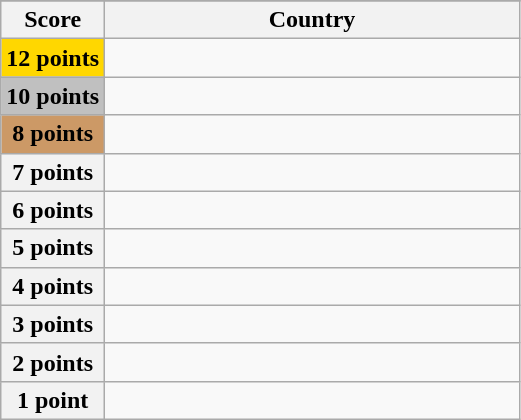<table class="wikitable">
<tr>
</tr>
<tr>
<th scope="col" width="20%">Score</th>
<th scope="col">Country</th>
</tr>
<tr>
<th scope="row" style="background:gold">12 points</th>
<td></td>
</tr>
<tr>
<th scope="row" style="background:silver">10 points</th>
<td></td>
</tr>
<tr>
<th scope="row" style="background:#CC9966">8 points</th>
<td></td>
</tr>
<tr>
<th scope="row">7 points</th>
<td></td>
</tr>
<tr>
<th scope="row">6 points</th>
<td></td>
</tr>
<tr>
<th scope="row">5 points</th>
<td></td>
</tr>
<tr>
<th scope="row">4 points</th>
<td></td>
</tr>
<tr>
<th scope="row">3 points</th>
<td></td>
</tr>
<tr>
<th scope="row">2 points</th>
<td></td>
</tr>
<tr>
<th scope="row">1 point</th>
<td></td>
</tr>
</table>
